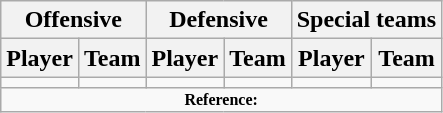<table class="wikitable" border="1">
<tr>
<th colspan="2">Offensive</th>
<th colspan="2">Defensive</th>
<th colspan="2">Special teams</th>
</tr>
<tr>
<th>Player</th>
<th>Team</th>
<th>Player</th>
<th>Team</th>
<th>Player</th>
<th>Team</th>
</tr>
<tr>
<td></td>
<td></td>
<td></td>
<td></td>
<td></td>
<td></td>
</tr>
<tr>
<td colspan="8" style="font-size: 8pt" align="center"><strong>Reference: </strong></td>
</tr>
</table>
